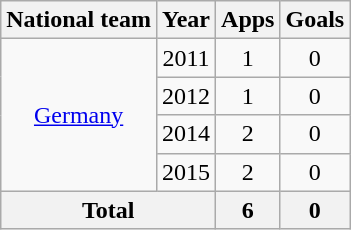<table class="wikitable" style="text-align: center;">
<tr>
<th>National team</th>
<th>Year</th>
<th>Apps</th>
<th>Goals</th>
</tr>
<tr>
<td rowspan="4"><a href='#'>Germany</a></td>
<td>2011</td>
<td>1</td>
<td>0</td>
</tr>
<tr>
<td>2012</td>
<td>1</td>
<td>0</td>
</tr>
<tr>
<td>2014</td>
<td>2</td>
<td>0</td>
</tr>
<tr>
<td>2015</td>
<td>2</td>
<td>0</td>
</tr>
<tr>
<th colspan="2">Total</th>
<th>6</th>
<th>0</th>
</tr>
</table>
